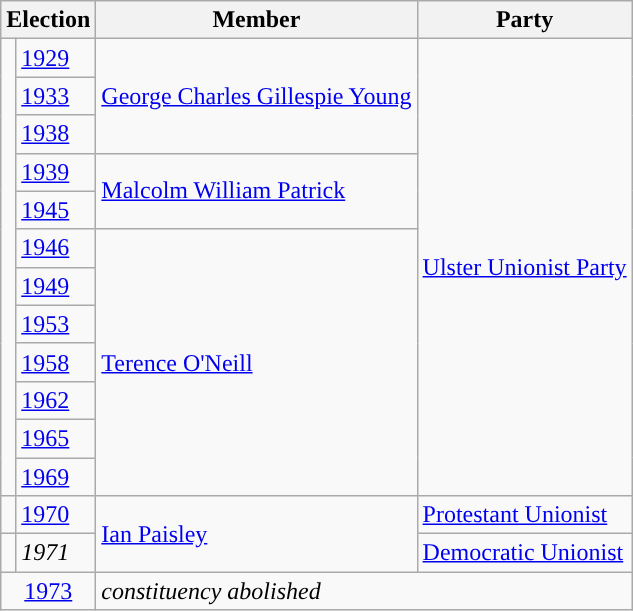<table class="wikitable">
<tr>
<th colspan="2">Election</th>
<th>Member</th>
<th>Party</th>
</tr>
<tr>
<td rowspan="12" style="background-color: "></td>
<td><a href='#'>1929</a></td>
<td rowspan="3"><a href='#'>George Charles Gillespie Young</a></td>
<td rowspan="12"><a href='#'>Ulster Unionist Party</a></td>
</tr>
<tr>
<td><a href='#'>1933</a></td>
</tr>
<tr>
<td><a href='#'>1938</a></td>
</tr>
<tr>
<td><a href='#'>1939</a></td>
<td rowspan="2"><a href='#'>Malcolm William Patrick</a></td>
</tr>
<tr>
<td><a href='#'>1945</a></td>
</tr>
<tr>
<td><a href='#'>1946</a></td>
<td rowspan="7"><a href='#'>Terence O'Neill</a></td>
</tr>
<tr>
<td><a href='#'>1949</a></td>
</tr>
<tr>
<td><a href='#'>1953</a></td>
</tr>
<tr>
<td><a href='#'>1958</a></td>
</tr>
<tr>
<td><a href='#'>1962</a></td>
</tr>
<tr>
<td><a href='#'>1965</a></td>
</tr>
<tr>
<td><a href='#'>1969</a></td>
</tr>
<tr>
<td style="background-color: "></td>
<td><a href='#'>1970</a></td>
<td rowspan=2><a href='#'>Ian Paisley</a></td>
<td><a href='#'>Protestant Unionist</a></td>
</tr>
<tr>
<td style="background-color: "></td>
<td><em>1971</em></td>
<td><a href='#'>Democratic Unionist</a></td>
</tr>
<tr>
<td colspan="2" align="center"><a href='#'>1973</a></td>
<td colspan="2"><em>constituency abolished</em></td>
</tr>
</table>
